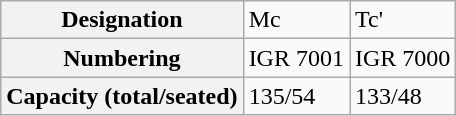<table class="wikitable">
<tr>
<th>Designation</th>
<td>Mc</td>
<td>Tc'</td>
</tr>
<tr>
<th>Numbering</th>
<td>IGR 7001</td>
<td>IGR 7000</td>
</tr>
<tr>
<th>Capacity (total/seated)</th>
<td>135/54</td>
<td>133/48</td>
</tr>
</table>
